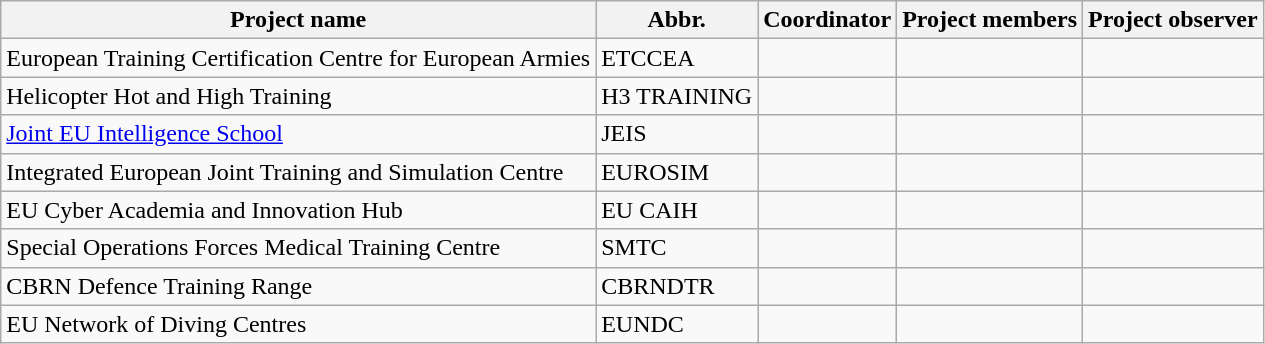<table class="wikitable">
<tr>
<th>Project name</th>
<th>Abbr.</th>
<th>Coordinator</th>
<th>Project members</th>
<th>Project observer</th>
</tr>
<tr>
<td>European Training Certification Centre for European Armies</td>
<td>ETCCEA</td>
<td></td>
<td></td>
<td></td>
</tr>
<tr>
<td>Helicopter Hot and High Training</td>
<td>H3 TRAINING</td>
<td></td>
<td></td>
<td></td>
</tr>
<tr>
<td><a href='#'>Joint EU Intelligence School</a></td>
<td>JEIS</td>
<td></td>
<td></td>
<td></td>
</tr>
<tr>
<td>Integrated European Joint Training and Simulation Centre</td>
<td>EUROSIM</td>
<td></td>
<td></td>
<td></td>
</tr>
<tr>
<td>EU Cyber Academia and Innovation Hub</td>
<td>EU CAIH</td>
<td></td>
<td></td>
<td></td>
</tr>
<tr>
<td>Special Operations Forces Medical Training Centre</td>
<td>SMTC</td>
<td></td>
<td></td>
<td></td>
</tr>
<tr>
<td>CBRN Defence Training Range</td>
<td>CBRNDTR</td>
<td></td>
<td></td>
<td></td>
</tr>
<tr>
<td>EU Network of Diving Centres</td>
<td>EUNDC</td>
<td></td>
<td></td>
<td></td>
</tr>
</table>
